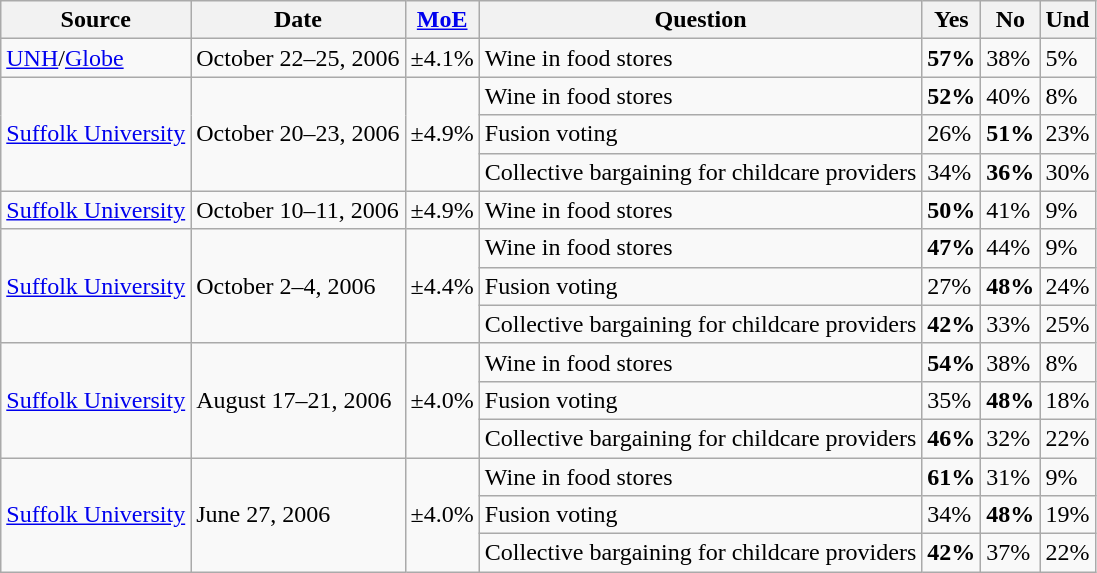<table class=wikitable>
<tr>
<th>Source</th>
<th>Date</th>
<th><a href='#'>MoE</a></th>
<th>Question</th>
<th>Yes</th>
<th>No</th>
<th>Und</th>
</tr>
<tr>
<td><a href='#'>UNH</a>/<a href='#'>Globe</a></td>
<td>October 22–25, 2006</td>
<td>±4.1%</td>
<td>Wine in food stores</td>
<td><strong>57%</strong></td>
<td>38%</td>
<td>5%</td>
</tr>
<tr>
<td rowspan=3><a href='#'>Suffolk University</a></td>
<td rowspan=3>October 20–23, 2006</td>
<td rowspan=3>±4.9%</td>
<td>Wine in food stores</td>
<td><strong>52%</strong></td>
<td>40%</td>
<td>8%</td>
</tr>
<tr>
<td>Fusion voting</td>
<td>26%</td>
<td><strong>51%</strong></td>
<td>23%</td>
</tr>
<tr>
<td>Collective bargaining for childcare providers</td>
<td>34%</td>
<td><strong>36%</strong></td>
<td>30%</td>
</tr>
<tr>
<td><a href='#'>Suffolk University</a></td>
<td>October 10–11, 2006</td>
<td>±4.9%</td>
<td>Wine in food stores</td>
<td><strong>50%</strong></td>
<td>41%</td>
<td>9%</td>
</tr>
<tr>
<td rowspan=3><a href='#'>Suffolk University</a></td>
<td rowspan=3>October 2–4, 2006</td>
<td rowspan=3>±4.4%</td>
<td>Wine in food stores</td>
<td><strong>47%</strong></td>
<td>44%</td>
<td>9%</td>
</tr>
<tr>
<td>Fusion voting</td>
<td>27%</td>
<td><strong>48%</strong></td>
<td>24%</td>
</tr>
<tr>
<td>Collective bargaining for childcare providers</td>
<td><strong>42%</strong></td>
<td>33%</td>
<td>25%</td>
</tr>
<tr>
<td rowspan=3><a href='#'>Suffolk University</a></td>
<td rowspan=3>August 17–21, 2006</td>
<td rowspan=3>±4.0%</td>
<td>Wine in food stores</td>
<td><strong>54%</strong></td>
<td>38%</td>
<td>8%</td>
</tr>
<tr>
<td>Fusion voting</td>
<td>35%</td>
<td><strong>48%</strong></td>
<td>18%</td>
</tr>
<tr>
<td>Collective bargaining for childcare providers</td>
<td><strong>46%</strong></td>
<td>32%</td>
<td>22%</td>
</tr>
<tr>
<td rowspan=3><a href='#'>Suffolk University</a></td>
<td rowspan=3>June 27, 2006</td>
<td rowspan=3>±4.0%</td>
<td>Wine in food stores</td>
<td><strong>61%</strong></td>
<td>31%</td>
<td>9%</td>
</tr>
<tr>
<td>Fusion voting</td>
<td>34%</td>
<td><strong>48%</strong></td>
<td>19%</td>
</tr>
<tr>
<td>Collective bargaining for childcare providers</td>
<td><strong>42%</strong></td>
<td>37%</td>
<td>22%</td>
</tr>
</table>
